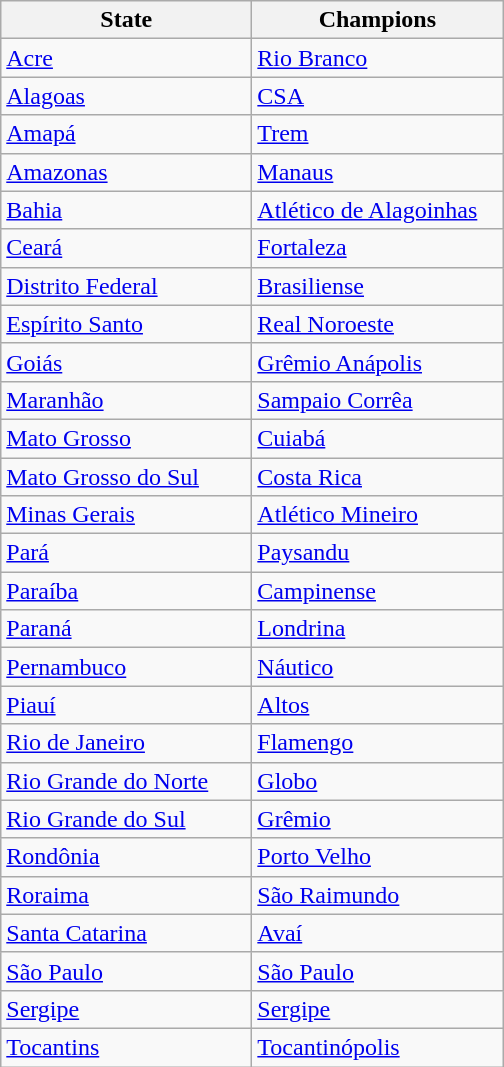<table class="wikitable">
<tr>
<th width=160px>State</th>
<th width=160px>Champions</th>
</tr>
<tr>
<td> <a href='#'>Acre</a></td>
<td><a href='#'>Rio Branco</a></td>
</tr>
<tr>
<td> <a href='#'>Alagoas</a></td>
<td><a href='#'>CSA</a></td>
</tr>
<tr>
<td> <a href='#'>Amapá</a></td>
<td><a href='#'>Trem</a></td>
</tr>
<tr>
<td> <a href='#'>Amazonas</a></td>
<td><a href='#'>Manaus</a></td>
</tr>
<tr>
<td> <a href='#'>Bahia</a></td>
<td><a href='#'>Atlético de Alagoinhas</a></td>
</tr>
<tr>
<td> <a href='#'>Ceará</a></td>
<td><a href='#'>Fortaleza</a></td>
</tr>
<tr>
<td> <a href='#'>Distrito Federal</a></td>
<td><a href='#'>Brasiliense</a></td>
</tr>
<tr>
<td> <a href='#'>Espírito Santo</a></td>
<td><a href='#'>Real Noroeste</a></td>
</tr>
<tr>
<td> <a href='#'>Goiás</a></td>
<td><a href='#'>Grêmio Anápolis</a></td>
</tr>
<tr>
<td> <a href='#'>Maranhão</a></td>
<td><a href='#'>Sampaio Corrêa</a></td>
</tr>
<tr>
<td> <a href='#'>Mato Grosso</a></td>
<td><a href='#'>Cuiabá</a></td>
</tr>
<tr>
<td> <a href='#'>Mato Grosso do Sul</a></td>
<td><a href='#'>Costa Rica</a></td>
</tr>
<tr>
<td> <a href='#'>Minas Gerais</a></td>
<td><a href='#'>Atlético Mineiro</a></td>
</tr>
<tr>
<td> <a href='#'>Pará</a></td>
<td><a href='#'>Paysandu</a></td>
</tr>
<tr>
<td> <a href='#'>Paraíba</a></td>
<td><a href='#'>Campinense</a></td>
</tr>
<tr>
<td> <a href='#'>Paraná</a></td>
<td><a href='#'>Londrina</a></td>
</tr>
<tr>
<td> <a href='#'>Pernambuco</a></td>
<td><a href='#'>Náutico</a></td>
</tr>
<tr>
<td> <a href='#'>Piauí</a></td>
<td><a href='#'>Altos</a></td>
</tr>
<tr>
<td> <a href='#'>Rio de Janeiro</a></td>
<td><a href='#'>Flamengo</a></td>
</tr>
<tr>
<td> <a href='#'>Rio Grande do Norte</a></td>
<td><a href='#'>Globo</a></td>
</tr>
<tr>
<td> <a href='#'>Rio Grande do Sul</a></td>
<td><a href='#'>Grêmio</a></td>
</tr>
<tr>
<td> <a href='#'>Rondônia</a></td>
<td><a href='#'>Porto Velho</a></td>
</tr>
<tr>
<td> <a href='#'>Roraima</a></td>
<td><a href='#'>São Raimundo</a></td>
</tr>
<tr>
<td> <a href='#'>Santa Catarina</a></td>
<td><a href='#'>Avaí</a></td>
</tr>
<tr>
<td> <a href='#'>São Paulo</a></td>
<td><a href='#'>São Paulo</a></td>
</tr>
<tr>
<td> <a href='#'>Sergipe</a></td>
<td><a href='#'>Sergipe</a></td>
</tr>
<tr>
<td> <a href='#'>Tocantins</a></td>
<td><a href='#'>Tocantinópolis</a></td>
</tr>
</table>
